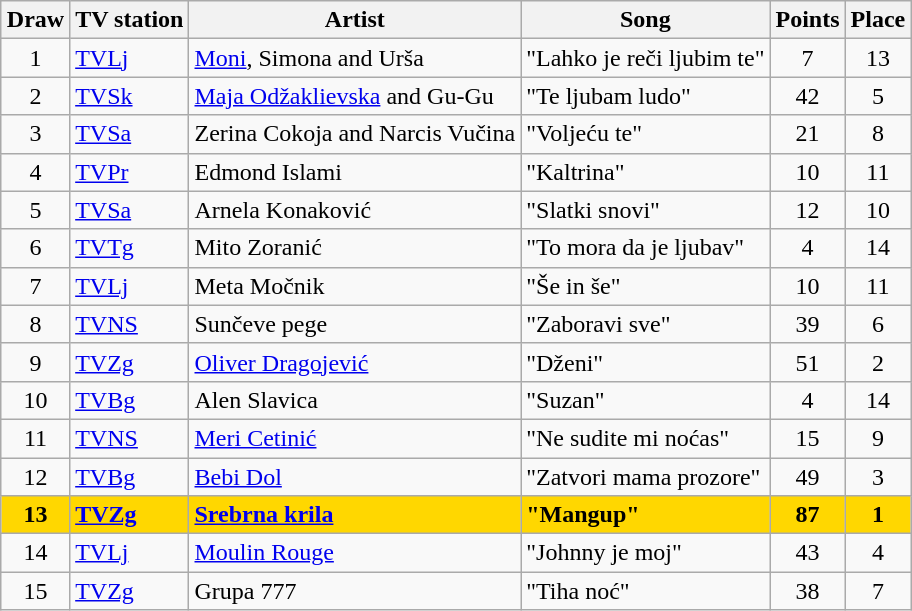<table class="sortable wikitable" style="margin: 1em auto 1em auto; text-align:center">
<tr>
<th>Draw</th>
<th>TV station</th>
<th>Artist</th>
<th>Song</th>
<th>Points</th>
<th>Place</th>
</tr>
<tr>
<td>1</td>
<td align="left"> <a href='#'>TVLj</a></td>
<td align="left"><a href='#'>Moni</a>, Simona and Urša</td>
<td align="left">"Lahko je reči ljubim te"</td>
<td>7</td>
<td>13</td>
</tr>
<tr>
<td>2</td>
<td align="left"> <a href='#'>TVSk</a></td>
<td align="left"><a href='#'>Maja Odžaklievska</a> and Gu-Gu</td>
<td align="left">"Te ljubam ludo"</td>
<td>42</td>
<td>5</td>
</tr>
<tr>
<td>3</td>
<td align="left"> <a href='#'>TVSa</a></td>
<td align="left">Zerina Cokoja and Narcis Vučina</td>
<td align="left">"Voljeću te"</td>
<td>21</td>
<td>8</td>
</tr>
<tr>
<td>4</td>
<td align="left"> <a href='#'>TVPr</a></td>
<td align="left">Edmond Islami</td>
<td align="left">"Kaltrina"</td>
<td>10</td>
<td>11</td>
</tr>
<tr>
<td>5</td>
<td align="left"> <a href='#'>TVSa</a></td>
<td align="left">Arnela Konaković</td>
<td align="left">"Slatki snovi"</td>
<td>12</td>
<td>10</td>
</tr>
<tr>
<td>6</td>
<td align="left"> <a href='#'>TVTg</a></td>
<td align="left">Mito Zoranić</td>
<td align="left">"To mora da je ljubav"</td>
<td>4</td>
<td>14</td>
</tr>
<tr>
<td>7</td>
<td align="left"> <a href='#'>TVLj</a></td>
<td align="left">Meta Močnik</td>
<td align="left">"Še in še"</td>
<td>10</td>
<td>11</td>
</tr>
<tr>
<td>8</td>
<td align="left"> <a href='#'>TVNS</a></td>
<td align="left">Sunčeve pege</td>
<td align="left">"Zaboravi sve"</td>
<td>39</td>
<td>6</td>
</tr>
<tr>
<td>9</td>
<td align="left"> <a href='#'>TVZg</a></td>
<td align="left"><a href='#'>Oliver Dragojević</a></td>
<td align="left">"Dženi"</td>
<td>51</td>
<td>2</td>
</tr>
<tr>
<td>10</td>
<td align="left"> <a href='#'>TVBg</a></td>
<td align="left">Alen Slavica</td>
<td align="left">"Suzan"</td>
<td>4</td>
<td>14</td>
</tr>
<tr>
<td>11</td>
<td align="left"> <a href='#'>TVNS</a></td>
<td align="left"><a href='#'>Meri Cetinić</a></td>
<td align="left">"Ne sudite mi noćas"</td>
<td>15</td>
<td>9</td>
</tr>
<tr>
<td>12</td>
<td align="left"> <a href='#'>TVBg</a></td>
<td align="left"><a href='#'>Bebi Dol</a></td>
<td align="left">"Zatvori mama prozore"</td>
<td>49</td>
<td>3</td>
</tr>
<tr bgcolor="gold" style="font-weight:bold;">
<td>13</td>
<td align="left"> <a href='#'>TVZg</a></td>
<td align="left"><a href='#'>Srebrna krila</a></td>
<td align="left">"Mangup"</td>
<td>87</td>
<td>1</td>
</tr>
<tr>
<td>14</td>
<td align="left"> <a href='#'>TVLj</a></td>
<td align="left"><a href='#'>Moulin Rouge</a></td>
<td align="left">"Johnny je moj"</td>
<td>43</td>
<td>4</td>
</tr>
<tr>
<td>15</td>
<td align="left"> <a href='#'>TVZg</a></td>
<td align="left">Grupa 777</td>
<td align="left">"Tiha noć"</td>
<td>38</td>
<td>7</td>
</tr>
</table>
